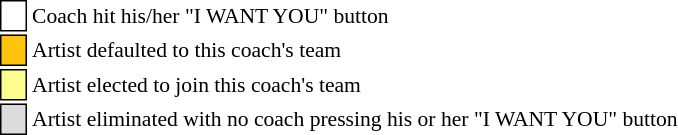<table class="toccolours" style="font-size: 90%; white-space: nowrap;">
<tr>
<td style="background:white; border: 1px solid black;"> <strong></strong> </td>
<td>Coach hit his/her "I WANT YOU" button</td>
</tr>
<tr>
<td style="background:#FFC40C; border: 1px solid black">    </td>
<td>Artist defaulted to this coach's team</td>
</tr>
<tr>
<td style="background:#fdfc8f; border: 1px solid black;">    </td>
<td style="padding-right: 8px">Artist elected to join this coach's team</td>
</tr>
<tr>
<td style="background:#DCDCDC; border: 1px solid black">    </td>
<td>Artist eliminated with no coach pressing his or her "I WANT YOU" button</td>
</tr>
<tr>
</tr>
</table>
